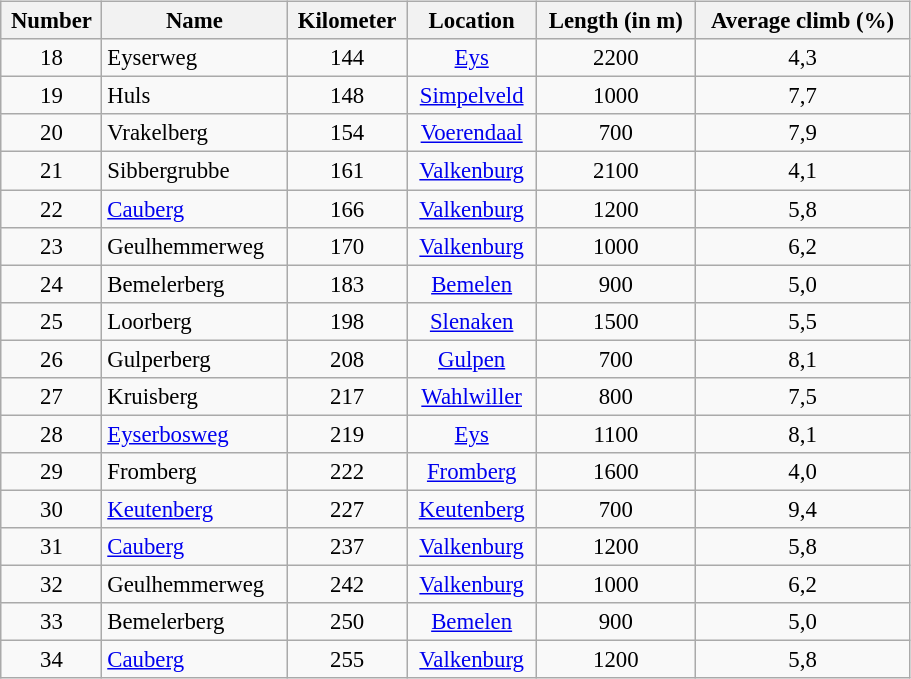<table class="wikitable"  style="float:right; text-align:center; font-size:95%; width:48%;">
<tr>
<th>Number</th>
<th>Name</th>
<th>Kilometer</th>
<th>Location</th>
<th>Length (in m)</th>
<th>Average climb (%)</th>
</tr>
<tr>
<td>18</td>
<td style="text-align:left;">Eyserweg</td>
<td>144</td>
<td><a href='#'>Eys</a></td>
<td>2200</td>
<td>4,3</td>
</tr>
<tr>
<td>19</td>
<td style="text-align:left;">Huls</td>
<td>148</td>
<td><a href='#'>Simpelveld</a></td>
<td>1000</td>
<td>7,7</td>
</tr>
<tr>
<td>20</td>
<td style="text-align:left;">Vrakelberg</td>
<td>154</td>
<td><a href='#'>Voerendaal</a></td>
<td>700</td>
<td>7,9</td>
</tr>
<tr>
<td>21</td>
<td style="text-align:left;">Sibbergrubbe</td>
<td>161</td>
<td><a href='#'>Valkenburg</a></td>
<td>2100</td>
<td>4,1</td>
</tr>
<tr>
<td>22</td>
<td style="text-align:left;"><a href='#'>Cauberg</a></td>
<td>166</td>
<td><a href='#'>Valkenburg</a></td>
<td>1200</td>
<td>5,8</td>
</tr>
<tr>
<td>23</td>
<td style="text-align:left;">Geulhemmerweg</td>
<td>170</td>
<td><a href='#'>Valkenburg</a></td>
<td>1000</td>
<td>6,2</td>
</tr>
<tr>
<td>24</td>
<td style="text-align:left;">Bemelerberg</td>
<td>183</td>
<td><a href='#'>Bemelen</a></td>
<td>900</td>
<td>5,0</td>
</tr>
<tr>
<td>25</td>
<td style="text-align:left;">Loorberg</td>
<td>198</td>
<td><a href='#'>Slenaken</a></td>
<td>1500</td>
<td>5,5</td>
</tr>
<tr>
<td>26</td>
<td style="text-align:left;">Gulperberg</td>
<td>208</td>
<td><a href='#'>Gulpen</a></td>
<td>700</td>
<td>8,1</td>
</tr>
<tr>
<td>27</td>
<td style="text-align:left;">Kruisberg</td>
<td>217</td>
<td><a href='#'>Wahlwiller</a></td>
<td>800</td>
<td>7,5</td>
</tr>
<tr>
<td>28</td>
<td style="text-align:left;"><a href='#'>Eyserbosweg</a></td>
<td>219</td>
<td><a href='#'>Eys</a></td>
<td>1100</td>
<td>8,1</td>
</tr>
<tr>
<td>29</td>
<td style="text-align:left;">Fromberg</td>
<td>222</td>
<td><a href='#'>Fromberg</a></td>
<td>1600</td>
<td>4,0</td>
</tr>
<tr>
<td>30</td>
<td style="text-align:left;"><a href='#'>Keutenberg</a></td>
<td>227</td>
<td><a href='#'>Keutenberg</a></td>
<td>700</td>
<td>9,4</td>
</tr>
<tr>
<td>31</td>
<td style="text-align:left;"><a href='#'>Cauberg</a></td>
<td>237</td>
<td><a href='#'>Valkenburg</a></td>
<td>1200</td>
<td>5,8</td>
</tr>
<tr>
<td>32</td>
<td style="text-align:left;">Geulhemmerweg</td>
<td>242</td>
<td><a href='#'>Valkenburg</a></td>
<td>1000</td>
<td>6,2</td>
</tr>
<tr>
<td>33</td>
<td style="text-align:left;">Bemelerberg</td>
<td>250</td>
<td><a href='#'>Bemelen</a></td>
<td>900</td>
<td>5,0</td>
</tr>
<tr>
<td>34</td>
<td style="text-align:left;"><a href='#'>Cauberg</a></td>
<td>255</td>
<td><a href='#'>Valkenburg</a></td>
<td>1200</td>
<td>5,8</td>
</tr>
</table>
